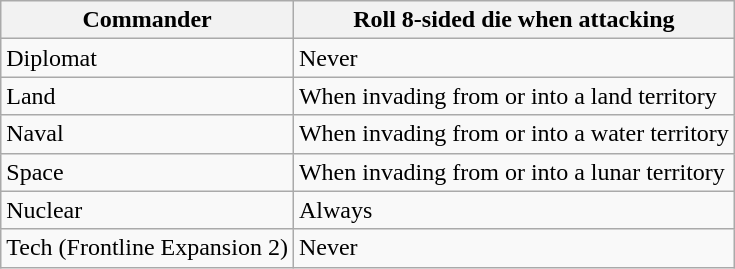<table class="wikitable" style="float:center; text-align:left">
<tr>
<th>Commander</th>
<th>Roll 8-sided die when attacking</th>
</tr>
<tr>
<td>Diplomat</td>
<td>Never</td>
</tr>
<tr>
<td>Land</td>
<td>When invading from or into a land territory</td>
</tr>
<tr>
<td>Naval</td>
<td>When invading from or into a water territory</td>
</tr>
<tr>
<td>Space</td>
<td>When invading from or into a lunar territory</td>
</tr>
<tr>
<td>Nuclear</td>
<td>Always</td>
</tr>
<tr>
<td>Tech (Frontline Expansion 2)</td>
<td>Never</td>
</tr>
</table>
